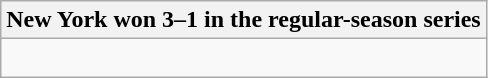<table class="wikitable collapsible collapsed">
<tr>
<th>New York won 3–1 in the regular-season series</th>
</tr>
<tr>
<td><br>


</td>
</tr>
</table>
